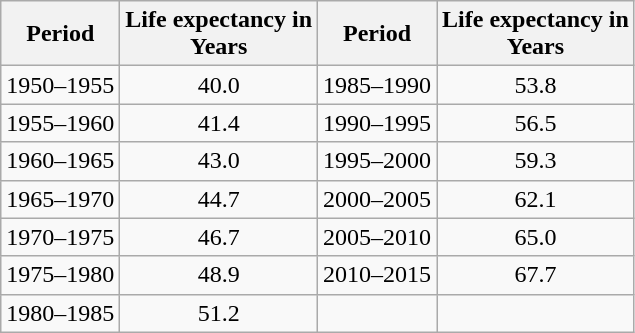<table class="wikitable" style="text-align:center">
<tr>
<th>Period</th>
<th>Life expectancy in<br>Years</th>
<th>Period</th>
<th>Life expectancy in<br>Years</th>
</tr>
<tr>
<td>1950–1955</td>
<td>40.0</td>
<td>1985–1990</td>
<td>53.8</td>
</tr>
<tr>
<td>1955–1960</td>
<td>41.4</td>
<td>1990–1995</td>
<td>56.5</td>
</tr>
<tr>
<td>1960–1965</td>
<td>43.0</td>
<td>1995–2000</td>
<td>59.3</td>
</tr>
<tr>
<td>1965–1970</td>
<td>44.7</td>
<td>2000–2005</td>
<td>62.1</td>
</tr>
<tr>
<td>1970–1975</td>
<td>46.7</td>
<td>2005–2010</td>
<td>65.0</td>
</tr>
<tr>
<td>1975–1980</td>
<td>48.9</td>
<td>2010–2015</td>
<td>67.7</td>
</tr>
<tr>
<td>1980–1985</td>
<td>51.2</td>
<td></td>
<td></td>
</tr>
</table>
